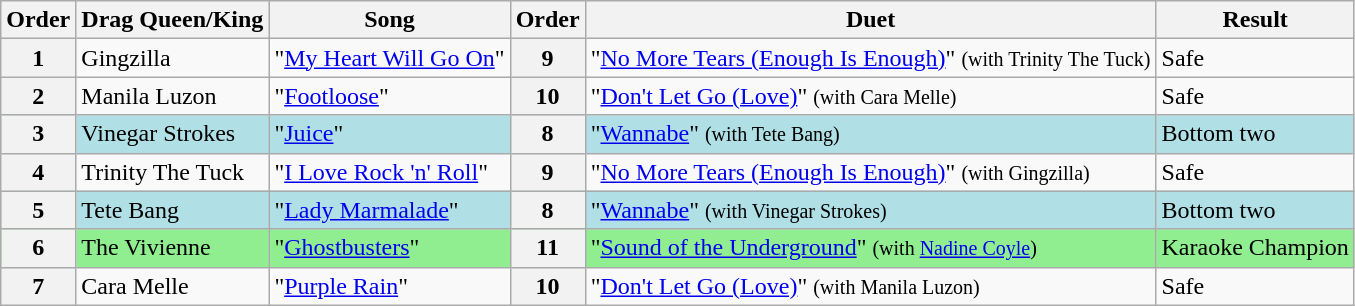<table class="wikitable sortable collapsed">
<tr style="text-align:Center; background:#cc;">
<th>Order</th>
<th>Drag Queen/King</th>
<th>Song</th>
<th>Order</th>
<th>Duet</th>
<th>Result</th>
</tr>
<tr>
<th>1</th>
<td>Gingzilla</td>
<td>"<a href='#'>My Heart Will Go On</a>"</td>
<th>9</th>
<td>"<a href='#'>No More Tears (Enough Is Enough)</a>" <small>(with Trinity The Tuck)</small></td>
<td>Safe</td>
</tr>
<tr>
<th>2</th>
<td>Manila Luzon</td>
<td>"<a href='#'>Footloose</a>"</td>
<th>10</th>
<td>"<a href='#'>Don't Let Go (Love)</a>" <small>(with Cara Melle)</small></td>
<td>Safe</td>
</tr>
<tr style="background:#b0e0e6;">
<th>3</th>
<td>Vinegar Strokes</td>
<td>"<a href='#'>Juice</a>"</td>
<th>8</th>
<td>"<a href='#'>Wannabe</a>" <small>(with Tete Bang)</small></td>
<td>Bottom two</td>
</tr>
<tr>
<th>4</th>
<td>Trinity The Tuck</td>
<td>"<a href='#'>I Love Rock 'n' Roll</a>"</td>
<th>9</th>
<td>"<a href='#'>No More Tears (Enough Is Enough)</a>" <small>(with Gingzilla)</small></td>
<td>Safe</td>
</tr>
<tr style="background:#b0e0e6;">
<th>5</th>
<td>Tete Bang</td>
<td>"<a href='#'>Lady Marmalade</a>"</td>
<th>8</th>
<td>"<a href='#'>Wannabe</a>" <small>(with Vinegar Strokes)</small></td>
<td>Bottom two</td>
</tr>
<tr style="background:lightgreen;">
<th>6</th>
<td>The Vivienne</td>
<td>"<a href='#'>Ghostbusters</a>"</td>
<th>11</th>
<td>"<a href='#'>Sound of the Underground</a>" <small>(with <a href='#'>Nadine Coyle</a>)</small></td>
<td>Karaoke Champion</td>
</tr>
<tr>
<th>7</th>
<td>Cara Melle</td>
<td>"<a href='#'>Purple Rain</a>"</td>
<th>10</th>
<td>"<a href='#'>Don't Let Go (Love)</a>" <small>(with Manila Luzon)</small></td>
<td>Safe</td>
</tr>
</table>
